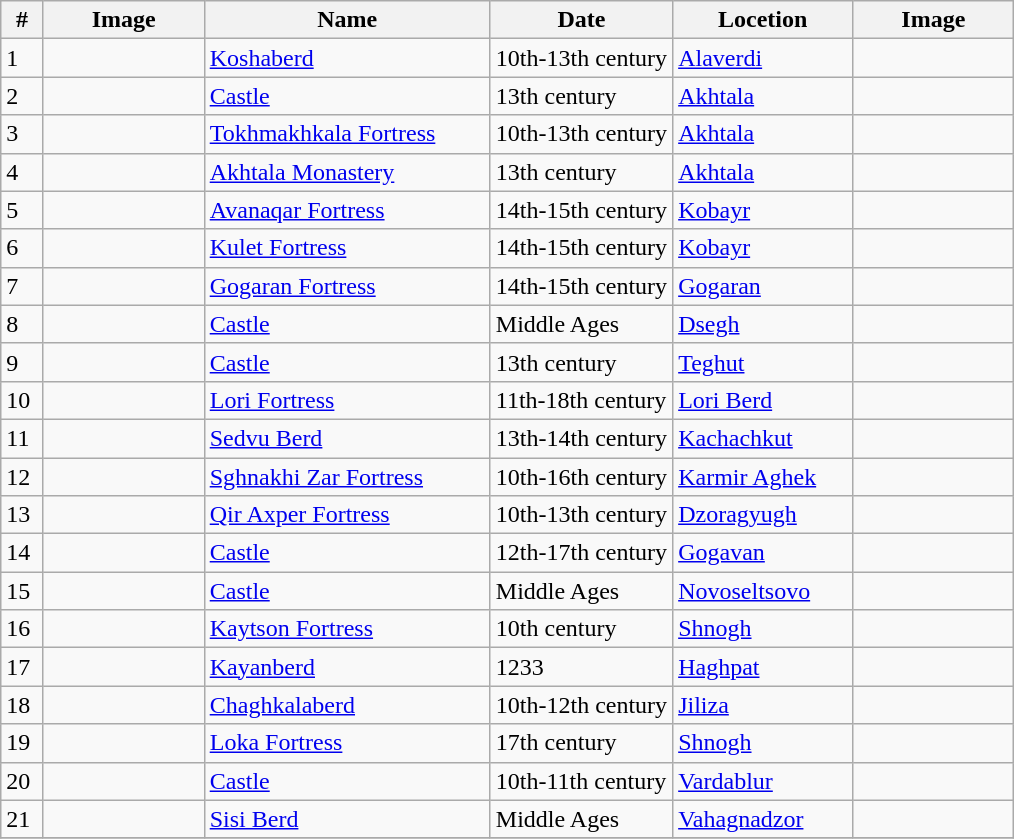<table class="sortable wikitable">
<tr valign=bottom>
<th>#</th>
<th width=100px>Image</th>
<th width=>Name</th>
<th width=18%>Date</th>
<th width=>Locetion</th>
<th width=100px>Image</th>
</tr>
<tr>
<td>1</td>
<td></td>
<td><a href='#'>Koshaberd</a></td>
<td>10th-13th century</td>
<td><a href='#'>Alaverdi</a></td>
<td></td>
</tr>
<tr>
<td>2</td>
<td></td>
<td><a href='#'>Castle</a></td>
<td>13th century</td>
<td><a href='#'>Akhtala</a></td>
<td></td>
</tr>
<tr>
<td>3</td>
<td></td>
<td><a href='#'>Tokhmakhkala Fortress</a></td>
<td>10th-13th century</td>
<td><a href='#'>Akhtala</a></td>
<td></td>
</tr>
<tr>
<td>4</td>
<td></td>
<td><a href='#'>Akhtala Monastery</a></td>
<td>13th century</td>
<td><a href='#'>Akhtala</a></td>
<td></td>
</tr>
<tr>
<td>5</td>
<td></td>
<td><a href='#'>Avanaqar Fortress</a></td>
<td>14th-15th century</td>
<td><a href='#'>Kobayr</a></td>
<td></td>
</tr>
<tr>
<td>6</td>
<td></td>
<td><a href='#'>Kulet Fortress</a></td>
<td>14th-15th century</td>
<td><a href='#'>Kobayr</a></td>
<td></td>
</tr>
<tr>
<td>7</td>
<td></td>
<td><a href='#'>Gogaran Fortress</a></td>
<td>14th-15th century</td>
<td><a href='#'>Gogaran</a></td>
<td></td>
</tr>
<tr>
<td>8</td>
<td></td>
<td><a href='#'>Castle</a></td>
<td>Middle Ages</td>
<td><a href='#'>Dsegh</a></td>
<td></td>
</tr>
<tr>
<td>9</td>
<td></td>
<td><a href='#'>Castle</a></td>
<td>13th century</td>
<td><a href='#'>Teghut</a></td>
<td></td>
</tr>
<tr>
<td>10</td>
<td></td>
<td><a href='#'>Lori Fortress</a></td>
<td>11th-18th century</td>
<td><a href='#'>Lori Berd</a></td>
<td></td>
</tr>
<tr>
<td>11</td>
<td></td>
<td><a href='#'>Sedvu Berd</a></td>
<td>13th-14th century</td>
<td><a href='#'>Kachachkut</a></td>
<td></td>
</tr>
<tr>
<td>12</td>
<td></td>
<td><a href='#'>Sghnakhi Zar Fortress</a></td>
<td>10th-16th century</td>
<td><a href='#'>Karmir Aghek</a></td>
<td></td>
</tr>
<tr>
<td>13</td>
<td></td>
<td><a href='#'>Qir Axper Fortress</a></td>
<td>10th-13th century</td>
<td><a href='#'>Dzoragyugh</a></td>
<td></td>
</tr>
<tr>
<td>14</td>
<td></td>
<td><a href='#'>Castle</a></td>
<td>12th-17th century</td>
<td><a href='#'>Gogavan</a></td>
<td></td>
</tr>
<tr>
<td>15</td>
<td></td>
<td><a href='#'>Castle</a></td>
<td>Middle Ages</td>
<td><a href='#'>Novoseltsovo</a></td>
<td></td>
</tr>
<tr>
<td>16</td>
<td></td>
<td><a href='#'>Kaytson Fortress</a></td>
<td>10th century</td>
<td><a href='#'>Shnogh</a></td>
<td></td>
</tr>
<tr>
<td>17</td>
<td></td>
<td><a href='#'>Kayanberd</a></td>
<td>1233</td>
<td><a href='#'>Haghpat</a></td>
<td></td>
</tr>
<tr>
<td>18</td>
<td></td>
<td><a href='#'>Chaghkalaberd</a></td>
<td>10th-12th century</td>
<td><a href='#'>Jiliza</a></td>
<td></td>
</tr>
<tr>
<td>19</td>
<td></td>
<td><a href='#'>Loka Fortress</a></td>
<td>17th century</td>
<td><a href='#'>Shnogh</a></td>
<td></td>
</tr>
<tr>
<td>20</td>
<td></td>
<td><a href='#'>Castle</a></td>
<td>10th-11th century</td>
<td><a href='#'>Vardablur</a></td>
<td></td>
</tr>
<tr>
<td>21</td>
<td></td>
<td><a href='#'>Sisi Berd</a></td>
<td>Middle Ages</td>
<td><a href='#'>Vahagnadzor</a></td>
<td></td>
</tr>
<tr>
</tr>
</table>
